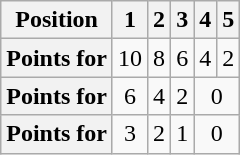<table class="wikitable floatright" style="text-align: center">
<tr>
<th scope="col">Position</th>
<th scope="col">1</th>
<th scope="col">2</th>
<th scope="col">3</th>
<th scope="col">4</th>
<th scope="col">5</th>
</tr>
<tr>
<th scope="row">Points for </th>
<td>10</td>
<td>8</td>
<td>6</td>
<td>4</td>
<td>2</td>
</tr>
<tr>
<th scope="row">Points for </th>
<td>6</td>
<td>4</td>
<td>2</td>
<td colspan=2>0</td>
</tr>
<tr>
<th scope="row">Points for </th>
<td>3</td>
<td>2</td>
<td>1</td>
<td colspan=2>0</td>
</tr>
</table>
